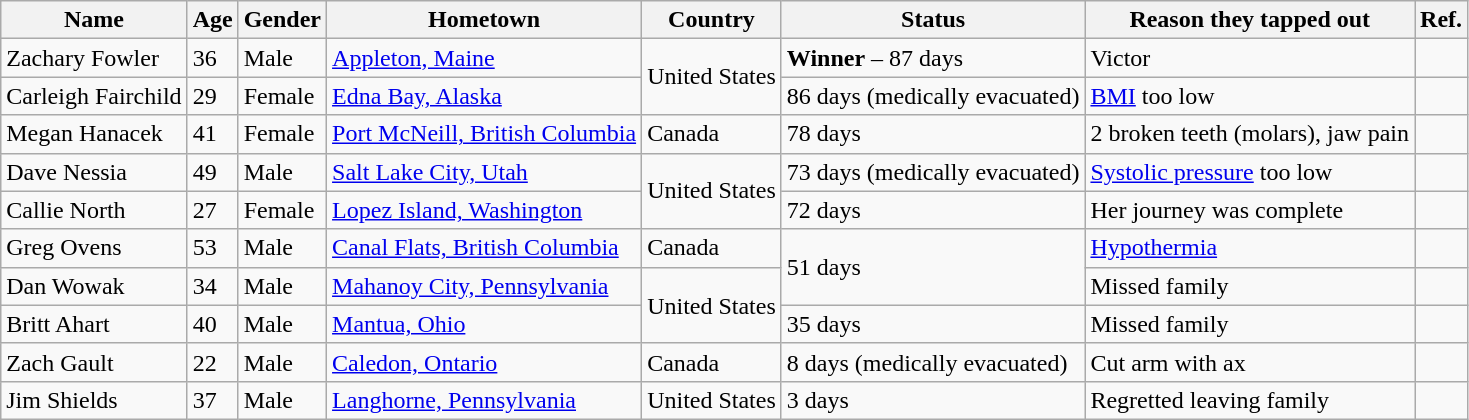<table class="wikitable">
<tr>
<th>Name</th>
<th>Age</th>
<th>Gender</th>
<th>Hometown</th>
<th>Country</th>
<th>Status</th>
<th>Reason they tapped out</th>
<th>Ref.</th>
</tr>
<tr>
<td>Zachary Fowler</td>
<td>36</td>
<td>Male</td>
<td><a href='#'>Appleton, Maine</a></td>
<td rowspan="2">United States</td>
<td><strong>Winner</strong> – 87 days</td>
<td>Victor</td>
<td></td>
</tr>
<tr>
<td>Carleigh Fairchild</td>
<td>29</td>
<td>Female</td>
<td><a href='#'>Edna Bay, Alaska</a></td>
<td>86 days (medically evacuated)</td>
<td><a href='#'>BMI</a> too low</td>
<td></td>
</tr>
<tr>
<td>Megan Hanacek</td>
<td>41</td>
<td>Female</td>
<td><a href='#'>Port McNeill, British Columbia</a></td>
<td>Canada</td>
<td>78 days</td>
<td>2 broken teeth (molars), jaw pain</td>
<td></td>
</tr>
<tr>
<td>Dave Nessia</td>
<td>49</td>
<td>Male</td>
<td><a href='#'>Salt Lake City, Utah</a></td>
<td rowspan="2">United States</td>
<td>73 days (medically evacuated)</td>
<td><a href='#'>Systolic pressure</a> too low</td>
<td></td>
</tr>
<tr>
<td>Callie North</td>
<td>27</td>
<td>Female</td>
<td><a href='#'>Lopez Island, Washington</a></td>
<td>72 days</td>
<td>Her journey was complete</td>
<td></td>
</tr>
<tr>
<td>Greg Ovens</td>
<td>53</td>
<td>Male</td>
<td><a href='#'>Canal Flats, British Columbia</a></td>
<td>Canada</td>
<td rowspan="2">51 days</td>
<td><a href='#'>Hypothermia</a></td>
<td></td>
</tr>
<tr>
<td>Dan Wowak</td>
<td>34</td>
<td>Male</td>
<td><a href='#'>Mahanoy City, Pennsylvania</a></td>
<td rowspan="2">United States</td>
<td>Missed family</td>
<td></td>
</tr>
<tr>
<td>Britt Ahart</td>
<td>40</td>
<td>Male</td>
<td><a href='#'>Mantua, Ohio</a></td>
<td>35 days</td>
<td>Missed family</td>
<td></td>
</tr>
<tr>
<td>Zach Gault</td>
<td>22</td>
<td>Male</td>
<td><a href='#'>Caledon, Ontario</a></td>
<td>Canada</td>
<td>8 days (medically evacuated)</td>
<td>Cut arm with ax</td>
<td></td>
</tr>
<tr>
<td>Jim Shields</td>
<td>37</td>
<td>Male</td>
<td><a href='#'>Langhorne, Pennsylvania</a></td>
<td>United States</td>
<td>3 days</td>
<td>Regretted leaving family</td>
<td></td>
</tr>
</table>
